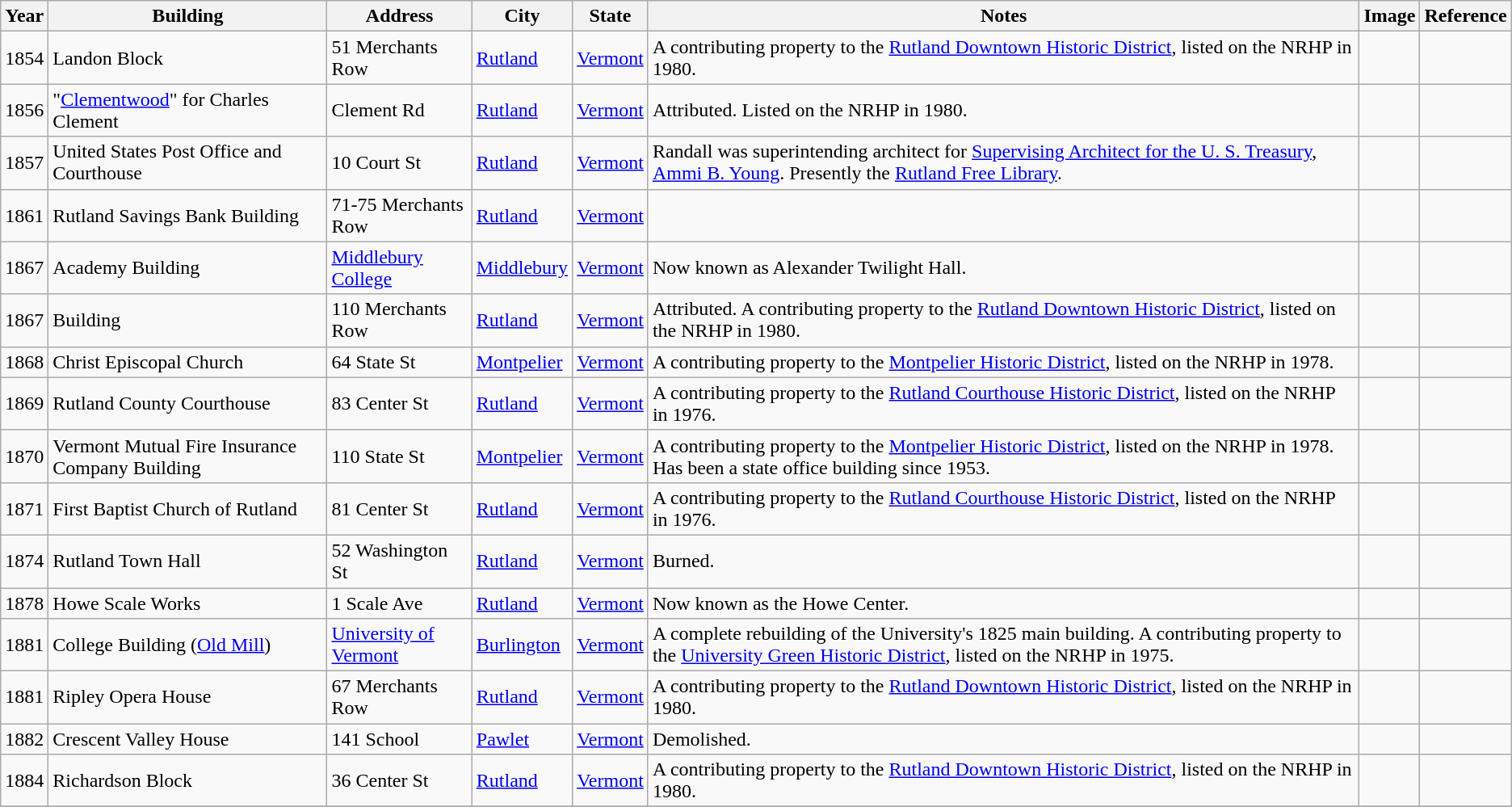<table class="wikitable sortable">
<tr>
<th>Year</th>
<th>Building</th>
<th>Address</th>
<th>City</th>
<th>State</th>
<th>Notes</th>
<th>Image</th>
<th>Reference</th>
</tr>
<tr>
<td>1854</td>
<td>Landon Block</td>
<td>51 Merchants Row</td>
<td><a href='#'>Rutland</a></td>
<td><a href='#'>Vermont</a></td>
<td>A contributing property to the <a href='#'>Rutland Downtown Historic District</a>, listed on the NRHP in 1980.</td>
<td></td>
<td></td>
</tr>
<tr>
<td>1856</td>
<td>"<a href='#'>Clementwood</a>" for Charles Clement</td>
<td>Clement Rd</td>
<td><a href='#'>Rutland</a></td>
<td><a href='#'>Vermont</a></td>
<td>Attributed. Listed on the NRHP in 1980.</td>
<td></td>
<td></td>
</tr>
<tr>
<td>1857</td>
<td>United States Post Office and Courthouse</td>
<td>10 Court St</td>
<td><a href='#'>Rutland</a></td>
<td><a href='#'>Vermont</a></td>
<td>Randall was superintending architect for <a href='#'>Supervising Architect for the U. S. Treasury</a>, <a href='#'>Ammi B. Young</a>. Presently the <a href='#'>Rutland Free Library</a>.</td>
<td></td>
<td></td>
</tr>
<tr>
<td>1861</td>
<td>Rutland Savings Bank Building</td>
<td>71-75 Merchants Row</td>
<td><a href='#'>Rutland</a></td>
<td><a href='#'>Vermont</a></td>
<td></td>
<td></td>
<td></td>
</tr>
<tr>
<td>1867</td>
<td>Academy Building</td>
<td><a href='#'>Middlebury College</a></td>
<td><a href='#'>Middlebury</a></td>
<td><a href='#'>Vermont</a></td>
<td>Now known as Alexander Twilight Hall.</td>
<td></td>
<td></td>
</tr>
<tr>
<td>1867</td>
<td>Building</td>
<td>110 Merchants Row</td>
<td><a href='#'>Rutland</a></td>
<td><a href='#'>Vermont</a></td>
<td>Attributed. A contributing property to the <a href='#'>Rutland Downtown Historic District</a>, listed on the NRHP in 1980.</td>
<td></td>
<td></td>
</tr>
<tr>
<td>1868</td>
<td>Christ Episcopal Church</td>
<td>64 State St</td>
<td><a href='#'>Montpelier</a></td>
<td><a href='#'>Vermont</a></td>
<td>A contributing property to the <a href='#'>Montpelier Historic District</a>, listed on the NRHP in 1978.</td>
<td></td>
<td></td>
</tr>
<tr>
<td>1869</td>
<td>Rutland County Courthouse</td>
<td>83 Center St</td>
<td><a href='#'>Rutland</a></td>
<td><a href='#'>Vermont</a></td>
<td>A contributing property to the <a href='#'>Rutland Courthouse Historic District</a>, listed on the NRHP in 1976.</td>
<td></td>
<td></td>
</tr>
<tr>
<td>1870</td>
<td>Vermont Mutual Fire Insurance Company Building</td>
<td>110 State St</td>
<td><a href='#'>Montpelier</a></td>
<td><a href='#'>Vermont</a></td>
<td>A contributing property to the <a href='#'>Montpelier Historic District</a>, listed on the NRHP in 1978. Has been a state office building since 1953.</td>
<td></td>
<td></td>
</tr>
<tr>
<td>1871</td>
<td>First Baptist Church of Rutland</td>
<td>81 Center St</td>
<td><a href='#'>Rutland</a></td>
<td><a href='#'>Vermont</a></td>
<td>A contributing property to the <a href='#'>Rutland Courthouse Historic District</a>, listed on the NRHP in 1976.</td>
<td></td>
<td></td>
</tr>
<tr>
<td>1874</td>
<td>Rutland Town Hall</td>
<td>52 Washington St</td>
<td><a href='#'>Rutland</a></td>
<td><a href='#'>Vermont</a></td>
<td>Burned.</td>
<td></td>
<td></td>
</tr>
<tr>
<td>1878</td>
<td>Howe Scale Works</td>
<td>1 Scale Ave</td>
<td><a href='#'>Rutland</a></td>
<td><a href='#'>Vermont</a></td>
<td>Now known as the Howe Center.</td>
<td></td>
<td></td>
</tr>
<tr>
<td>1881</td>
<td>College Building (<a href='#'>Old Mill</a>)</td>
<td><a href='#'>University of Vermont</a></td>
<td><a href='#'>Burlington</a></td>
<td><a href='#'>Vermont</a></td>
<td>A complete rebuilding of the University's 1825 main building. A contributing property to the <a href='#'>University Green Historic District</a>, listed on the NRHP in 1975.</td>
<td></td>
<td></td>
</tr>
<tr>
<td>1881</td>
<td>Ripley Opera House</td>
<td>67 Merchants Row</td>
<td><a href='#'>Rutland</a></td>
<td><a href='#'>Vermont</a></td>
<td>A contributing property to the <a href='#'>Rutland Downtown Historic District</a>, listed on the NRHP in 1980.</td>
<td></td>
<td></td>
</tr>
<tr>
<td>1882</td>
<td>Crescent Valley House</td>
<td>141 School</td>
<td><a href='#'>Pawlet</a></td>
<td><a href='#'>Vermont</a></td>
<td>Demolished.</td>
<td></td>
<td></td>
</tr>
<tr>
<td>1884</td>
<td>Richardson Block</td>
<td>36 Center St</td>
<td><a href='#'>Rutland</a></td>
<td><a href='#'>Vermont</a></td>
<td>A contributing property to the <a href='#'>Rutland Downtown Historic District</a>, listed on the NRHP in 1980.</td>
<td></td>
<td></td>
</tr>
<tr>
</tr>
</table>
